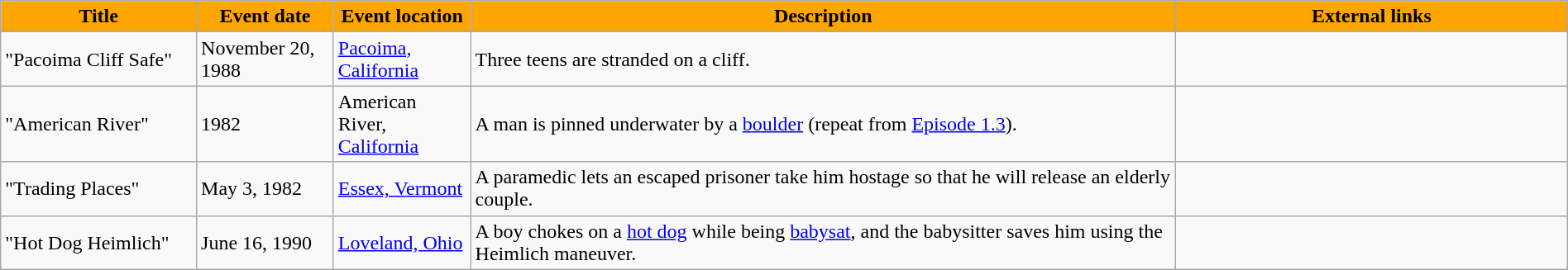<table class="wikitable" style="width: 100%;">
<tr>
<th style="background: #FFA500; color: #000000; width: 10%;">Title</th>
<th style="background: #FFA500; color: #000000; width: 7%;">Event date</th>
<th style="background: #FFA500; color: #000000; width: 7%;">Event location</th>
<th style="background: #FFA500; color: #000000; width: 36%;">Description</th>
<th style="background: #FFA500; color: #000000; width: 20%;">External links</th>
</tr>
<tr>
<td>"Pacoima Cliff Safe"</td>
<td>November 20, 1988</td>
<td><a href='#'>Pacoima, California</a></td>
<td>Three teens are stranded on a cliff.</td>
<td></td>
</tr>
<tr>
<td>"American River"</td>
<td>1982</td>
<td>American River, <a href='#'>California</a></td>
<td>A man is pinned underwater by a <a href='#'>boulder</a> (repeat from <a href='#'>Episode 1.3</a>).</td>
<td></td>
</tr>
<tr>
<td>"Trading Places"</td>
<td>May 3, 1982</td>
<td><a href='#'>Essex, Vermont</a></td>
<td>A paramedic lets an escaped prisoner take him hostage so that he will release an elderly couple.</td>
<td></td>
</tr>
<tr>
<td>"Hot Dog Heimlich"</td>
<td>June 16, 1990</td>
<td><a href='#'>Loveland, Ohio</a></td>
<td>A boy chokes on a <a href='#'>hot dog</a> while being <a href='#'>babysat</a>, and the babysitter saves him using the Heimlich maneuver.</td>
<td></td>
</tr>
</table>
